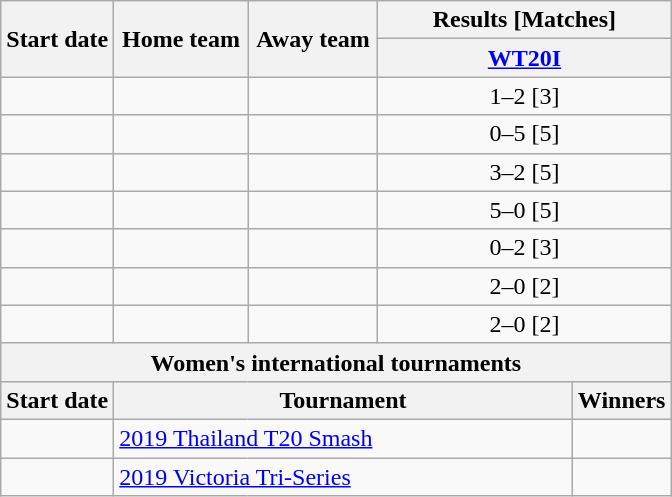<table class="wikitable" style="text-align:center;">
<tr>
<th rowspan=2>Start date</th>
<th rowspan=2>Home team</th>
<th rowspan=2>Away team</th>
<th colspan=3>Results [Matches]</th>
</tr>
<tr>
<th colspan=3><a href='#'>WT20I</a></th>
</tr>
<tr>
<td style="text-align:left"><a href='#'></a></td>
<td style="text-align:left"></td>
<td style="text-align:left"></td>
<td colspan=3>1–2 [3]</td>
</tr>
<tr>
<td style="text-align:left"><a href='#'></a></td>
<td style="text-align:left"></td>
<td style="text-align:left"></td>
<td colspan=3>0–5 [5]</td>
</tr>
<tr>
<td style="text-align:left"><a href='#'></a></td>
<td style="text-align:left"></td>
<td style="text-align:left"></td>
<td colspan=3>3–2 [5]</td>
</tr>
<tr>
<td style="text-align:left"><a href='#'></a></td>
<td style="text-align:left"></td>
<td style="text-align:left"></td>
<td colspan=3>5–0 [5]</td>
</tr>
<tr>
<td style="text-align:left"><a href='#'></a></td>
<td style="text-align:left"></td>
<td style="text-align:left"></td>
<td colspan=3>0–2 [3]</td>
</tr>
<tr>
<td style="text-align:left"><a href='#'></a></td>
<td style="text-align:left"></td>
<td style="text-align:left"></td>
<td colspan=3>2–0 [2]</td>
</tr>
<tr>
<td style="text-align:left"><a href='#'></a></td>
<td style="text-align:left"></td>
<td style="text-align:left"></td>
<td colspan=3>2–0 [2]</td>
</tr>
<tr>
<th colspan=7>Women's international tournaments</th>
</tr>
<tr>
<th>Start date</th>
<th colspan=3>Tournament</th>
<th colspan=3>Winners</th>
</tr>
<tr>
<td style="text-align:left"><a href='#'></a></td>
<td style="text-align:left" colspan=3> <a href='#'>2019 Thailand T20 Smash</a></td>
<td style="text-align:left" colspan=3></td>
</tr>
<tr>
<td style="text-align:left"><a href='#'></a></td>
<td style="text-align:left" colspan=3> <a href='#'>2019 Victoria Tri-Series</a></td>
<td style="text-align:left" colspan=3></td>
</tr>
</table>
